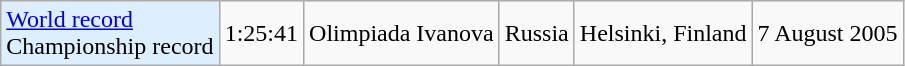<table class=wikitable>
<tr>
<td !align="left" bgcolor = "ddeeff"><a href='#'>World record</a><br>Championship record</td>
<td>1:25:41</td>
<td>Olimpiada Ivanova</td>
<td>Russia</td>
<td>Helsinki, Finland</td>
<td>7 August 2005<br></td>
</tr>
</table>
